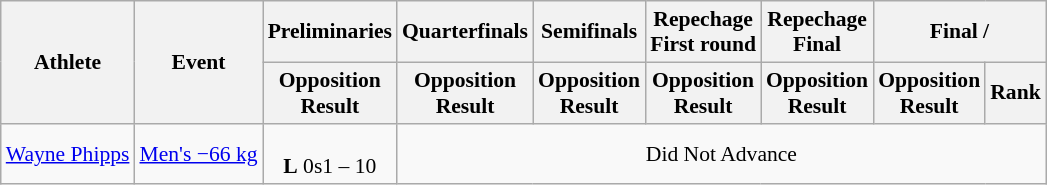<table class="wikitable" style="font-size:90%">
<tr>
<th rowspan="2">Athlete</th>
<th rowspan="2">Event</th>
<th>Preliminaries</th>
<th>Quarterfinals</th>
<th>Semifinals</th>
<th>Repechage<br>First round</th>
<th>Repechage<br>Final</th>
<th colspan="2">Final / </th>
</tr>
<tr>
<th>Opposition<br>Result</th>
<th>Opposition<br>Result</th>
<th>Opposition<br>Result</th>
<th>Opposition<br>Result</th>
<th>Opposition<br>Result</th>
<th>Opposition<br>Result</th>
<th>Rank</th>
</tr>
<tr align=center>
<td align=left><a href='#'>Wayne Phipps</a></td>
<td align=left><a href='#'>Men's −66 kg</a></td>
<td><br><strong>L</strong> 0s1 – 10</td>
<td colspan="6">Did Not Advance</td>
</tr>
</table>
